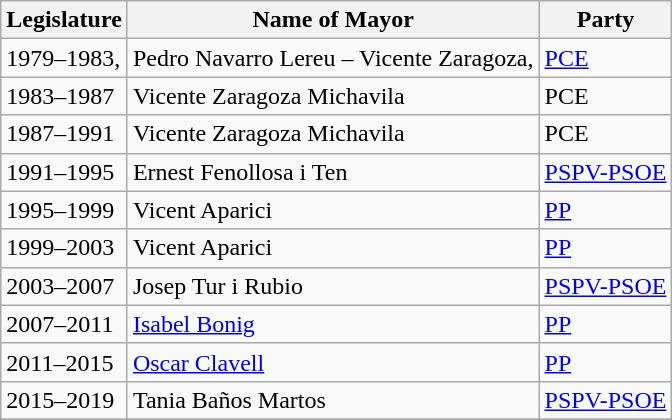<table class="wikitable">
<tr>
<th>Legislature</th>
<th>Name of Mayor</th>
<th>Party</th>
</tr>
<tr>
<td>1979–1983,</td>
<td>Pedro Navarro Lereu – Vicente Zaragoza,</td>
<td><a href='#'>PCE</a></td>
</tr>
<tr>
<td>1983–1987</td>
<td>Vicente Zaragoza Michavila</td>
<td>PCE</td>
</tr>
<tr>
<td>1987–1991</td>
<td>Vicente Zaragoza Michavila</td>
<td>PCE</td>
</tr>
<tr>
<td>1991–1995</td>
<td>Ernest Fenollosa i Ten</td>
<td><a href='#'>PSPV-PSOE</a></td>
</tr>
<tr>
<td>1995–1999</td>
<td>Vicent Aparici</td>
<td><a href='#'>PP</a></td>
</tr>
<tr>
<td>1999–2003</td>
<td>Vicent Aparici</td>
<td><a href='#'>PP</a></td>
</tr>
<tr>
<td>2003–2007</td>
<td>Josep Tur i Rubio</td>
<td><a href='#'>PSPV-PSOE</a></td>
</tr>
<tr>
<td>2007–2011</td>
<td><a href='#'>Isabel Bonig</a></td>
<td><a href='#'>PP</a></td>
</tr>
<tr>
<td>2011–2015</td>
<td><a href='#'>Oscar Clavell</a></td>
<td><a href='#'>PP</a></td>
</tr>
<tr>
<td>2015–2019</td>
<td>Tania Baños Martos</td>
<td><a href='#'>PSPV-PSOE</a></td>
</tr>
<tr>
</tr>
</table>
